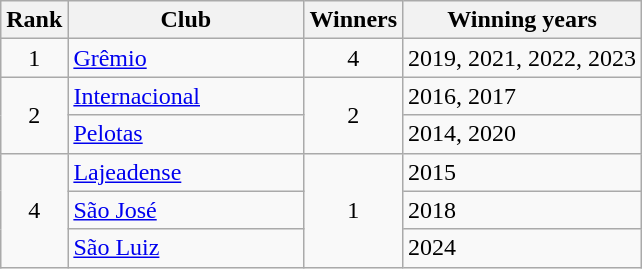<table class="wikitable sortable">
<tr>
<th>Rank</th>
<th style="width:150px">Club</th>
<th>Winners</th>
<th>Winning years</th>
</tr>
<tr>
<td align=center>1</td>
<td><a href='#'>Grêmio</a></td>
<td align=center>4</td>
<td>2019, 2021, 2022, 2023</td>
</tr>
<tr>
<td rowspan=2 align=center>2</td>
<td><a href='#'>Internacional</a></td>
<td rowspan=2 align=center>2</td>
<td>2016, 2017</td>
</tr>
<tr>
<td><a href='#'>Pelotas</a></td>
<td>2014, 2020</td>
</tr>
<tr>
<td rowspan=3 align=center>4</td>
<td><a href='#'>Lajeadense</a></td>
<td rowspan=3 align=center>1</td>
<td>2015</td>
</tr>
<tr>
<td><a href='#'>São José</a></td>
<td>2018</td>
</tr>
<tr>
<td><a href='#'>São Luiz</a></td>
<td>2024</td>
</tr>
</table>
